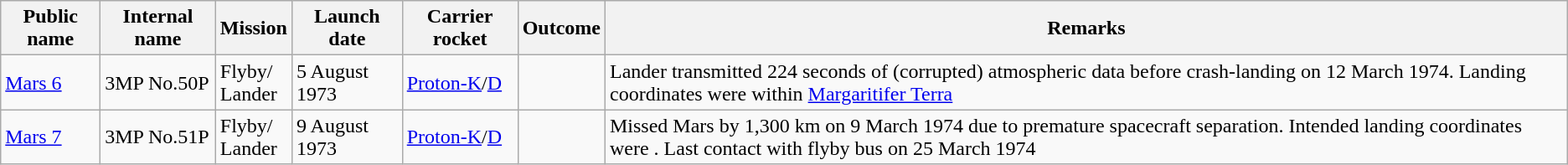<table class="wikitable sortable">
<tr>
<th>Public name</th>
<th>Internal name</th>
<th>Mission</th>
<th>Launch date</th>
<th>Carrier rocket</th>
<th>Outcome</th>
<th>Remarks</th>
</tr>
<tr>
<td><a href='#'>Mars 6</a></td>
<td>3MP No.50P</td>
<td>Flyby/<br>Lander</td>
<td>5 August 1973</td>
<td><a href='#'>Proton-K</a>/<a href='#'>D</a></td>
<td></td>
<td>Lander transmitted 224 seconds of (corrupted) atmospheric data before crash-landing on 12 March 1974. Landing coordinates were  within <a href='#'>Margaritifer Terra</a></td>
</tr>
<tr>
<td><a href='#'>Mars 7</a></td>
<td>3MP No.51P</td>
<td>Flyby/<br>Lander</td>
<td>9 August 1973</td>
<td><a href='#'>Proton-K</a>/<a href='#'>D</a></td>
<td></td>
<td>Missed Mars by 1,300 km on 9 March 1974 due to premature spacecraft separation. Intended landing coordinates were . Last contact with flyby bus on 25 March 1974</td>
</tr>
</table>
